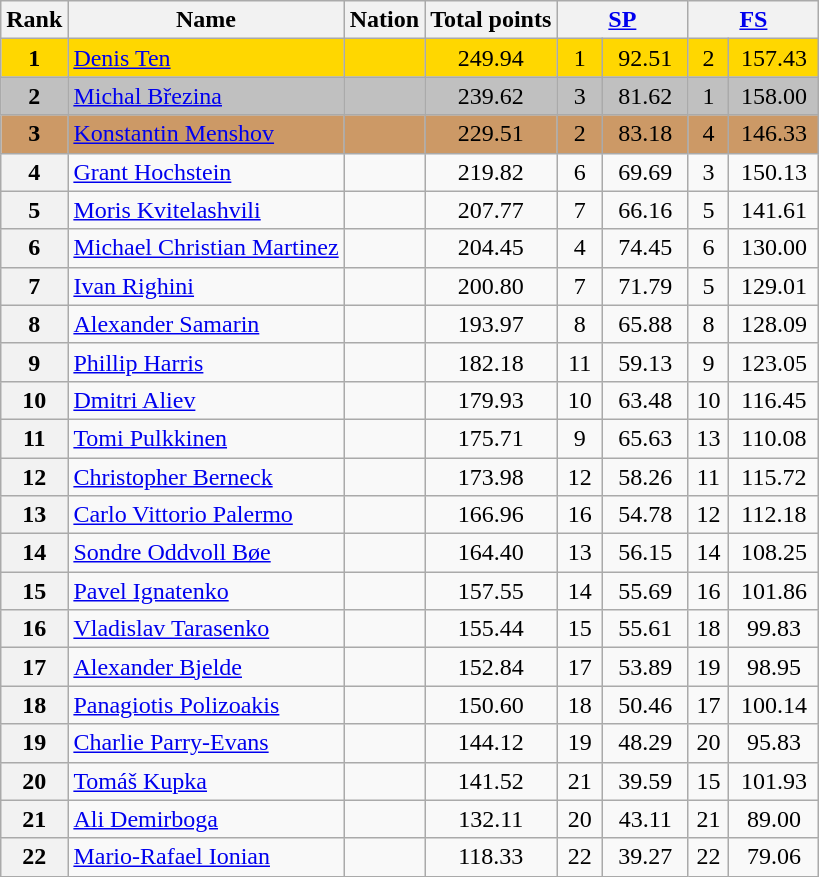<table class="wikitable sortable">
<tr>
<th>Rank</th>
<th>Name</th>
<th>Nation</th>
<th>Total points</th>
<th colspan="2" width="80px"><a href='#'>SP</a></th>
<th colspan="2" width="80px"><a href='#'>FS</a></th>
</tr>
<tr bgcolor=gold>
<td align=center><strong>1</strong></td>
<td><a href='#'>Denis Ten</a></td>
<td></td>
<td align=center>249.94</td>
<td align=center>1</td>
<td align=center>92.51</td>
<td align=center>2</td>
<td align=center>157.43</td>
</tr>
<tr bgcolor=silver>
<td align=center><strong>2</strong></td>
<td><a href='#'>Michal Březina</a></td>
<td></td>
<td align=center>239.62</td>
<td align=center>3</td>
<td align=center>81.62</td>
<td align=center>1</td>
<td align=center>158.00</td>
</tr>
<tr bgcolor=cc9966>
<td align=center><strong>3</strong></td>
<td><a href='#'>Konstantin Menshov</a></td>
<td></td>
<td align=center>229.51</td>
<td align=center>2</td>
<td align=center>83.18</td>
<td align=center>4</td>
<td align=center>146.33</td>
</tr>
<tr>
<th>4</th>
<td><a href='#'>Grant Hochstein</a></td>
<td></td>
<td align=center>219.82</td>
<td align=center>6</td>
<td align=center>69.69</td>
<td align=center>3</td>
<td align=center>150.13</td>
</tr>
<tr>
<th>5</th>
<td><a href='#'>Moris Kvitelashvili</a></td>
<td></td>
<td align=center>207.77</td>
<td align=center>7</td>
<td align=center>66.16</td>
<td align=center>5</td>
<td align=center>141.61</td>
</tr>
<tr>
<th>6</th>
<td><a href='#'>Michael Christian Martinez</a></td>
<td></td>
<td align=center>204.45</td>
<td align=center>4</td>
<td align=center>74.45</td>
<td align=center>6</td>
<td align=center>130.00</td>
</tr>
<tr>
<th>7</th>
<td><a href='#'>Ivan Righini</a></td>
<td></td>
<td align=center>200.80</td>
<td align=center>7</td>
<td align=center>71.79</td>
<td align=center>5</td>
<td align=center>129.01</td>
</tr>
<tr>
<th>8</th>
<td><a href='#'>Alexander Samarin</a></td>
<td></td>
<td align=center>193.97</td>
<td align=center>8</td>
<td align=center>65.88</td>
<td align=center>8</td>
<td align=center>128.09</td>
</tr>
<tr>
<th>9</th>
<td><a href='#'>Phillip Harris</a></td>
<td></td>
<td align=center>182.18</td>
<td align=center>11</td>
<td align=center>59.13</td>
<td align=center>9</td>
<td align=center>123.05</td>
</tr>
<tr>
<th>10</th>
<td><a href='#'>Dmitri Aliev</a></td>
<td></td>
<td align=center>179.93</td>
<td align=center>10</td>
<td align=center>63.48</td>
<td align=center>10</td>
<td align=center>116.45</td>
</tr>
<tr>
<th>11</th>
<td><a href='#'>Tomi Pulkkinen</a></td>
<td></td>
<td align=center>175.71</td>
<td align=center>9</td>
<td align=center>65.63</td>
<td align=center>13</td>
<td align=center>110.08</td>
</tr>
<tr>
<th>12</th>
<td><a href='#'>Christopher Berneck</a></td>
<td></td>
<td align=center>173.98</td>
<td align=center>12</td>
<td align=center>58.26</td>
<td align=center>11</td>
<td align=center>115.72</td>
</tr>
<tr>
<th>13</th>
<td><a href='#'>Carlo Vittorio Palermo</a></td>
<td></td>
<td align=center>166.96</td>
<td align=center>16</td>
<td align=center>54.78</td>
<td align=center>12</td>
<td align=center>112.18</td>
</tr>
<tr>
<th>14</th>
<td><a href='#'>Sondre Oddvoll Bøe</a></td>
<td></td>
<td align=center>164.40</td>
<td align=center>13</td>
<td align=center>56.15</td>
<td align=center>14</td>
<td align=center>108.25</td>
</tr>
<tr>
<th>15</th>
<td><a href='#'>Pavel Ignatenko</a></td>
<td></td>
<td align=center>157.55</td>
<td align=center>14</td>
<td align=center>55.69</td>
<td align=center>16</td>
<td align=center>101.86</td>
</tr>
<tr>
<th>16</th>
<td><a href='#'>Vladislav Tarasenko</a></td>
<td></td>
<td align=center>155.44</td>
<td align=center>15</td>
<td align=center>55.61</td>
<td align=center>18</td>
<td align=center>99.83</td>
</tr>
<tr>
<th>17</th>
<td><a href='#'>Alexander Bjelde</a></td>
<td></td>
<td align=center>152.84</td>
<td align=center>17</td>
<td align=center>53.89</td>
<td align=center>19</td>
<td align=center>98.95</td>
</tr>
<tr>
<th>18</th>
<td><a href='#'>Panagiotis Polizoakis</a></td>
<td></td>
<td align=center>150.60</td>
<td align=center>18</td>
<td align=center>50.46</td>
<td align=center>17</td>
<td align=center>100.14</td>
</tr>
<tr>
<th>19</th>
<td><a href='#'>Charlie Parry-Evans</a></td>
<td></td>
<td align=center>144.12</td>
<td align=center>19</td>
<td align=center>48.29</td>
<td align=center>20</td>
<td align=center>95.83</td>
</tr>
<tr>
<th>20</th>
<td><a href='#'>Tomáš Kupka</a></td>
<td></td>
<td align=center>141.52</td>
<td align=center>21</td>
<td align=center>39.59</td>
<td align=center>15</td>
<td align=center>101.93</td>
</tr>
<tr>
<th>21</th>
<td><a href='#'>Ali Demirboga</a></td>
<td></td>
<td align=center>132.11</td>
<td align=center>20</td>
<td align=center>43.11</td>
<td align=center>21</td>
<td align=center>89.00</td>
</tr>
<tr>
<th>22</th>
<td><a href='#'>Mario-Rafael Ionian</a></td>
<td></td>
<td align=center>118.33</td>
<td align=center>22</td>
<td align=center>39.27</td>
<td align=center>22</td>
<td align=center>79.06</td>
</tr>
</table>
